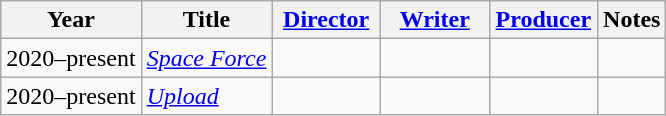<table class="wikitable">
<tr>
<th>Year</th>
<th>Title</th>
<th width="65"><a href='#'>Director</a></th>
<th width="65"><a href='#'>Writer</a></th>
<th width="65"><a href='#'>Producer</a></th>
<th>Notes</th>
</tr>
<tr>
<td>2020–present</td>
<td><em><a href='#'>Space Force</a></em></td>
<td></td>
<td></td>
<td></td>
<td></td>
</tr>
<tr>
<td>2020–present</td>
<td><em><a href='#'>Upload</a></em></td>
<td></td>
<td></td>
<td></td>
<td></td>
</tr>
</table>
